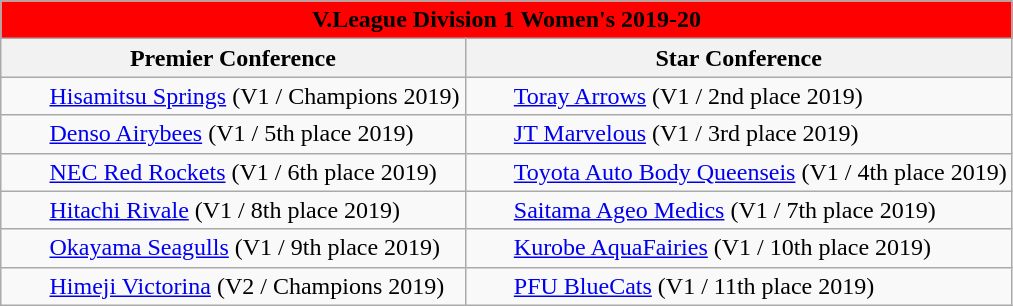<table class="wikitable">
<tr>
<th style=background:red colspan=2><span>V.League Division 1 Women's 2019-20</span></th>
</tr>
<tr>
<th>Premier Conference</th>
<th>Star Conference</th>
</tr>
<tr>
<td style="padding-left: 2em;"><a href='#'>Hisamitsu Springs</a> (V1 / Champions 2019)</td>
<td style="padding-left: 2em;"><a href='#'>Toray Arrows</a> (V1 / 2nd place 2019)</td>
</tr>
<tr>
<td style="padding-left: 2em;"><a href='#'>Denso Airybees</a> (V1 / 5th place 2019)</td>
<td style="padding-left: 2em;"><a href='#'>JT Marvelous</a> (V1 / 3rd place 2019)</td>
</tr>
<tr>
<td style="padding-left: 2em;"><a href='#'>NEC Red Rockets</a> (V1 / 6th place 2019)</td>
<td style="padding-left: 2em;"><a href='#'>Toyota Auto Body Queenseis</a> (V1 / 4th place 2019)</td>
</tr>
<tr>
<td style="padding-left: 2em;"><a href='#'>Hitachi Rivale</a> (V1 / 8th place 2019)</td>
<td style="padding-left: 2em;"><a href='#'> Saitama Ageo Medics</a> (V1 / 7th place 2019)</td>
</tr>
<tr>
<td style="padding-left: 2em;"><a href='#'>Okayama Seagulls</a> (V1 / 9th place 2019)</td>
<td style="padding-left: 2em;"><a href='#'>Kurobe AquaFairies</a> (V1 / 10th place 2019)</td>
</tr>
<tr>
<td style="padding-left: 2em;"><a href='#'>Himeji Victorina</a> (V2 / Champions 2019)</td>
<td style="padding-left: 2em;"><a href='#'>PFU BlueCats</a> (V1 / 11th place 2019)</td>
</tr>
</table>
